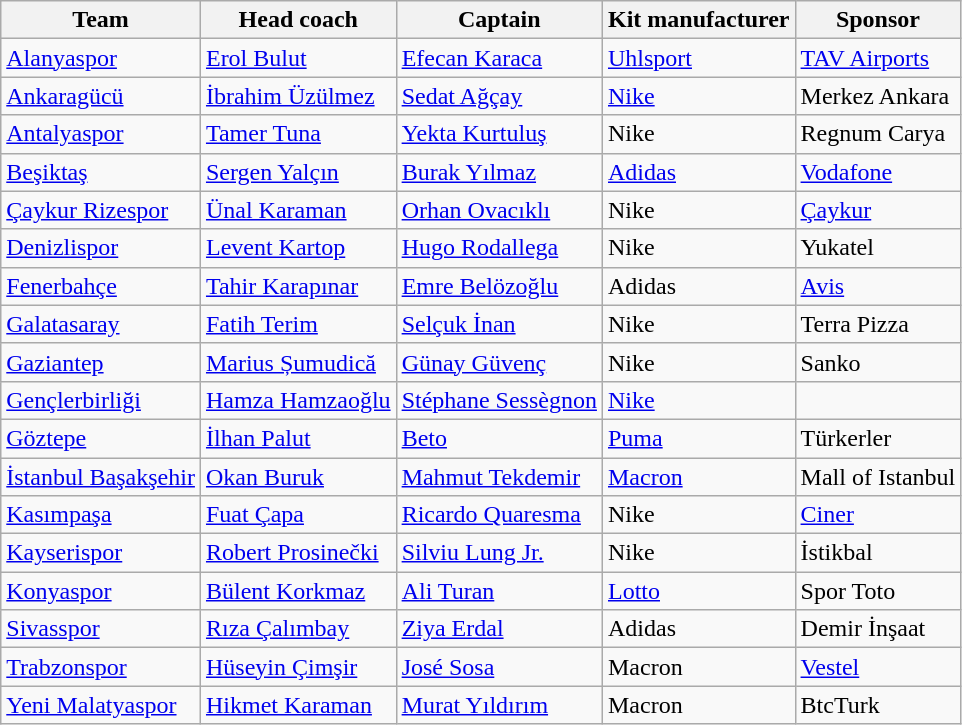<table class="wikitable sortable" style="text-align: left;">
<tr>
<th>Team</th>
<th>Head coach</th>
<th>Captain</th>
<th>Kit manufacturer</th>
<th>Sponsor</th>
</tr>
<tr>
<td><a href='#'>Alanyaspor</a></td>
<td> <a href='#'>Erol Bulut</a></td>
<td> <a href='#'>Efecan Karaca</a></td>
<td><a href='#'>Uhlsport</a></td>
<td><a href='#'>TAV Airports</a></td>
</tr>
<tr>
<td><a href='#'>Ankaragücü</a></td>
<td> <a href='#'>İbrahim Üzülmez</a></td>
<td> <a href='#'>Sedat Ağçay</a></td>
<td><a href='#'>Nike</a></td>
<td>Merkez Ankara</td>
</tr>
<tr>
<td><a href='#'>Antalyaspor</a></td>
<td> <a href='#'>Tamer Tuna</a></td>
<td> <a href='#'>Yekta Kurtuluş</a></td>
<td>Nike</td>
<td>Regnum Carya</td>
</tr>
<tr>
<td><a href='#'>Beşiktaş</a></td>
<td> <a href='#'>Sergen Yalçın</a></td>
<td> <a href='#'>Burak Yılmaz</a></td>
<td><a href='#'>Adidas</a></td>
<td><a href='#'>Vodafone</a></td>
</tr>
<tr>
<td><a href='#'>Çaykur Rizespor</a></td>
<td> <a href='#'>Ünal Karaman</a></td>
<td> <a href='#'>Orhan Ovacıklı</a></td>
<td>Nike</td>
<td><a href='#'>Çaykur</a></td>
</tr>
<tr>
<td><a href='#'>Denizlispor</a></td>
<td> <a href='#'>Levent Kartop</a></td>
<td> <a href='#'>Hugo Rodallega</a></td>
<td>Nike</td>
<td>Yukatel</td>
</tr>
<tr>
<td><a href='#'>Fenerbahçe</a></td>
<td> <a href='#'>Tahir Karapınar</a></td>
<td> <a href='#'>Emre Belözoğlu</a></td>
<td>Adidas</td>
<td><a href='#'>Avis</a></td>
</tr>
<tr>
<td><a href='#'>Galatasaray</a></td>
<td> <a href='#'>Fatih Terim</a></td>
<td> <a href='#'>Selçuk İnan</a></td>
<td>Nike</td>
<td>Terra Pizza</td>
</tr>
<tr>
<td><a href='#'>Gaziantep</a></td>
<td> <a href='#'>Marius Șumudică</a></td>
<td> <a href='#'>Günay Güvenç</a></td>
<td>Nike</td>
<td>Sanko</td>
</tr>
<tr>
<td><a href='#'>Gençlerbirliği</a></td>
<td> <a href='#'>Hamza Hamzaoğlu</a></td>
<td> <a href='#'>Stéphane Sessègnon</a></td>
<td><a href='#'>Nike</a></td>
<td></td>
</tr>
<tr>
<td><a href='#'>Göztepe</a></td>
<td> <a href='#'>İlhan Palut</a></td>
<td> <a href='#'>Beto</a></td>
<td><a href='#'>Puma</a></td>
<td>Türkerler</td>
</tr>
<tr>
<td><a href='#'>İstanbul Başakşehir</a></td>
<td> <a href='#'>Okan Buruk</a></td>
<td> <a href='#'>Mahmut Tekdemir</a></td>
<td><a href='#'>Macron</a></td>
<td>Mall of Istanbul</td>
</tr>
<tr>
<td><a href='#'>Kasımpaşa</a></td>
<td> <a href='#'>Fuat Çapa</a></td>
<td> <a href='#'>Ricardo Quaresma</a></td>
<td>Nike</td>
<td><a href='#'>Ciner</a></td>
</tr>
<tr>
<td><a href='#'>Kayserispor</a></td>
<td> <a href='#'>Robert Prosinečki</a></td>
<td> <a href='#'>Silviu Lung Jr.</a></td>
<td>Nike</td>
<td>İstikbal</td>
</tr>
<tr>
<td><a href='#'>Konyaspor</a></td>
<td> <a href='#'>Bülent Korkmaz</a></td>
<td> <a href='#'>Ali Turan</a></td>
<td><a href='#'>Lotto</a></td>
<td>Spor Toto</td>
</tr>
<tr>
<td><a href='#'>Sivasspor</a></td>
<td> <a href='#'>Rıza Çalımbay</a></td>
<td> <a href='#'>Ziya Erdal</a></td>
<td>Adidas</td>
<td>Demir İnşaat</td>
</tr>
<tr>
<td><a href='#'>Trabzonspor</a></td>
<td> <a href='#'>Hüseyin Çimşir</a></td>
<td> <a href='#'>José Sosa</a></td>
<td>Macron</td>
<td><a href='#'>Vestel</a></td>
</tr>
<tr>
<td><a href='#'>Yeni Malatyaspor</a></td>
<td> <a href='#'>Hikmet Karaman</a></td>
<td> <a href='#'>Murat Yıldırım</a></td>
<td>Macron</td>
<td>BtcTurk</td>
</tr>
</table>
